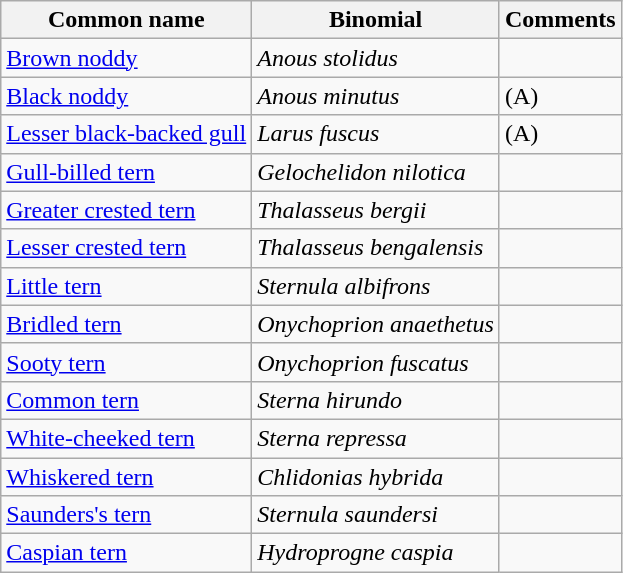<table class="wikitable">
<tr>
<th>Common name</th>
<th>Binomial</th>
<th>Comments</th>
</tr>
<tr>
<td><a href='#'>Brown noddy</a></td>
<td><em>Anous stolidus</em></td>
<td></td>
</tr>
<tr>
<td><a href='#'>Black noddy</a></td>
<td><em>Anous minutus</em></td>
<td>(A)</td>
</tr>
<tr>
<td><a href='#'>Lesser black-backed gull</a></td>
<td><em>Larus fuscus</em></td>
<td>(A)</td>
</tr>
<tr>
<td><a href='#'>Gull-billed tern</a></td>
<td><em>Gelochelidon nilotica</em></td>
<td></td>
</tr>
<tr>
<td><a href='#'>Greater crested tern</a></td>
<td><em>Thalasseus bergii</em></td>
<td></td>
</tr>
<tr>
<td><a href='#'>Lesser crested tern</a></td>
<td><em>Thalasseus bengalensis</em></td>
<td></td>
</tr>
<tr>
<td><a href='#'>Little tern</a></td>
<td><em>Sternula albifrons</em></td>
<td></td>
</tr>
<tr>
<td><a href='#'>Bridled tern</a></td>
<td><em>Onychoprion anaethetus</em></td>
<td></td>
</tr>
<tr>
<td><a href='#'>Sooty tern</a></td>
<td><em>Onychoprion fuscatus</em></td>
<td></td>
</tr>
<tr>
<td><a href='#'>Common tern</a></td>
<td><em>Sterna hirundo</em></td>
<td></td>
</tr>
<tr>
<td><a href='#'>White-cheeked tern</a></td>
<td><em>Sterna repressa</em></td>
<td></td>
</tr>
<tr>
<td><a href='#'>Whiskered tern</a></td>
<td><em>Chlidonias hybrida</em></td>
<td></td>
</tr>
<tr>
<td><a href='#'>Saunders's tern</a></td>
<td><em>Sternula saundersi</em></td>
<td></td>
</tr>
<tr>
<td><a href='#'>Caspian tern</a></td>
<td><em>Hydroprogne caspia</em></td>
<td></td>
</tr>
</table>
